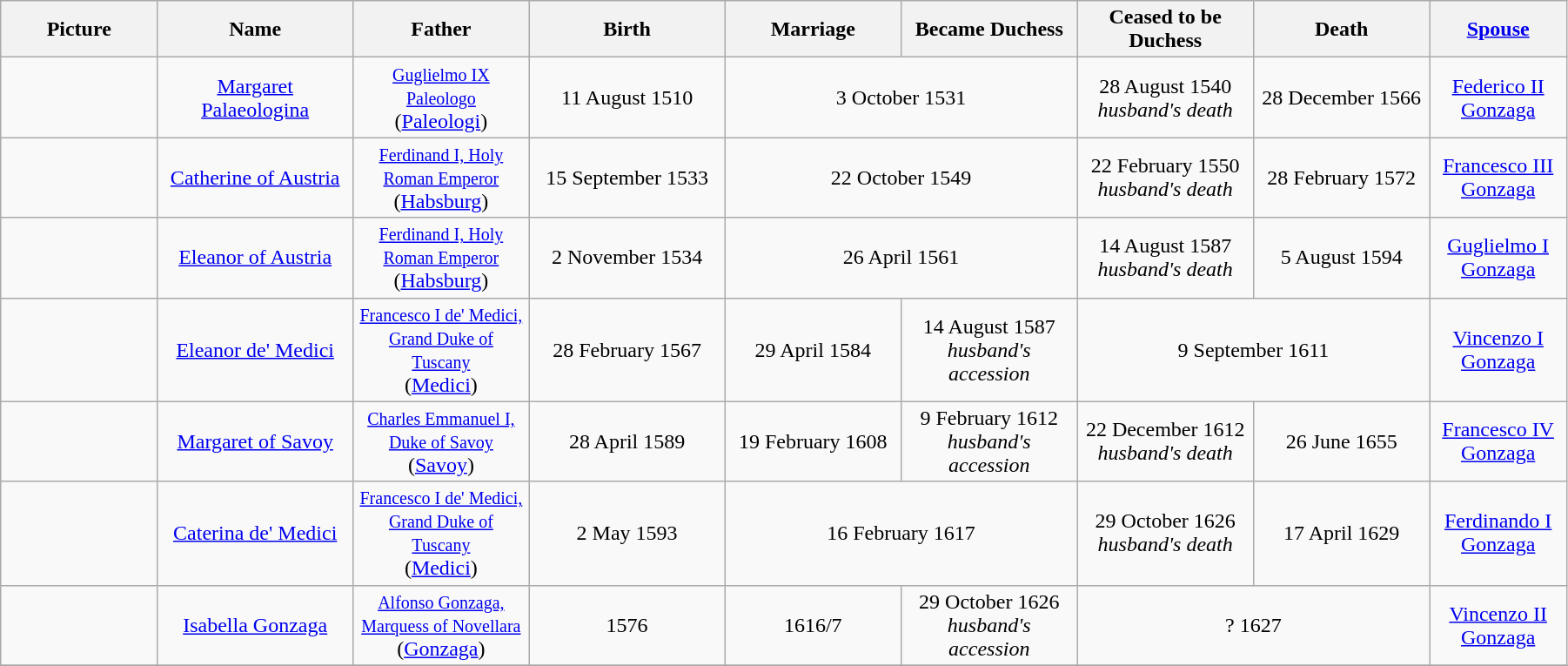<table width=95% class="wikitable">
<tr>
<th width = "8%">Picture</th>
<th width = "10%">Name</th>
<th width = "9%">Father</th>
<th width = "10%">Birth</th>
<th width = "9%">Marriage</th>
<th width = "9%">Became Duchess</th>
<th width = "9%">Ceased to be Duchess</th>
<th width = "9%">Death</th>
<th width = "7%"><a href='#'>Spouse</a></th>
</tr>
<tr>
<td align="center"></td>
<td align="center"><a href='#'>Margaret Palaeologina</a></td>
<td align="center"><small><a href='#'>Guglielmo IX Paleologo</a></small><br>(<a href='#'>Paleologi</a>)</td>
<td align="center">11 August 1510</td>
<td align="center" colspan="2">3 October 1531</td>
<td align="center">28 August 1540<br><em>husband's death</em></td>
<td align="center">28 December 1566</td>
<td align="center"><a href='#'>Federico II Gonzaga</a></td>
</tr>
<tr>
<td align="center"></td>
<td align="center"><a href='#'>Catherine of Austria</a></td>
<td align="center"><small><a href='#'>Ferdinand I, Holy Roman Emperor</a></small><br>(<a href='#'>Habsburg</a>)</td>
<td align=center>15 September 1533</td>
<td align="center" colspan="2">22 October 1549</td>
<td align="center">22 February 1550<br><em>husband's death</em></td>
<td align="center">28 February 1572</td>
<td align="center"><a href='#'>Francesco III Gonzaga</a></td>
</tr>
<tr>
<td align="center"></td>
<td align="center"><a href='#'>Eleanor of Austria</a></td>
<td align="center"><small><a href='#'>Ferdinand I, Holy Roman Emperor</a></small><br>(<a href='#'>Habsburg</a>)</td>
<td align="center">2 November 1534</td>
<td align="center" colspan="2">26 April 1561</td>
<td align="center">14 August 1587<br><em>husband's death</em></td>
<td align="center">5 August 1594</td>
<td align="center"><a href='#'>Guglielmo I Gonzaga</a></td>
</tr>
<tr>
<td align="center"></td>
<td align="center"><a href='#'>Eleanor de' Medici</a></td>
<td align="center"><small><a href='#'>Francesco I de' Medici, Grand Duke of Tuscany</a></small><br>(<a href='#'>Medici</a>)</td>
<td align="center">28 February 1567</td>
<td align="center">29 April 1584</td>
<td align="center">14 August 1587<br><em>husband's accession</em></td>
<td align="center" colspan="2">9 September 1611</td>
<td align="center"><a href='#'>Vincenzo I Gonzaga</a></td>
</tr>
<tr>
<td align="center"></td>
<td align="center"><a href='#'>Margaret of Savoy</a></td>
<td align="center"><small><a href='#'>Charles Emmanuel I, Duke of Savoy</a></small><br>(<a href='#'>Savoy</a>)</td>
<td align="center">28 April 1589</td>
<td align="center">19 February 1608</td>
<td align="center">9 February 1612<br><em>husband's accession</em></td>
<td align="center">22 December 1612<br><em>husband's death</em></td>
<td align="center">26 June 1655</td>
<td align="center"><a href='#'>Francesco IV Gonzaga</a></td>
</tr>
<tr>
<td align="center"></td>
<td align="center"><a href='#'>Caterina de' Medici</a></td>
<td align="center"><small><a href='#'>Francesco I de' Medici, Grand Duke of Tuscany</a></small><br>(<a href='#'>Medici</a>)</td>
<td align="center">2 May 1593</td>
<td align="center" colspan="2">16 February 1617</td>
<td align="center">29 October 1626<br><em>husband's death</em></td>
<td align="center">17 April 1629</td>
<td align="center"><a href='#'>Ferdinando I Gonzaga</a></td>
</tr>
<tr>
<td align="center"></td>
<td align="center"><a href='#'>Isabella Gonzaga</a></td>
<td align="center"><small><a href='#'>Alfonso Gonzaga, Marquess of Novellara</a></small><br>(<a href='#'>Gonzaga</a>)</td>
<td align="center">1576</td>
<td align="center">1616/7</td>
<td align="center">29 October 1626<br><em>husband's accession</em></td>
<td align="center" colspan="2">? 1627</td>
<td align="center"><a href='#'>Vincenzo II Gonzaga</a></td>
</tr>
<tr>
</tr>
</table>
